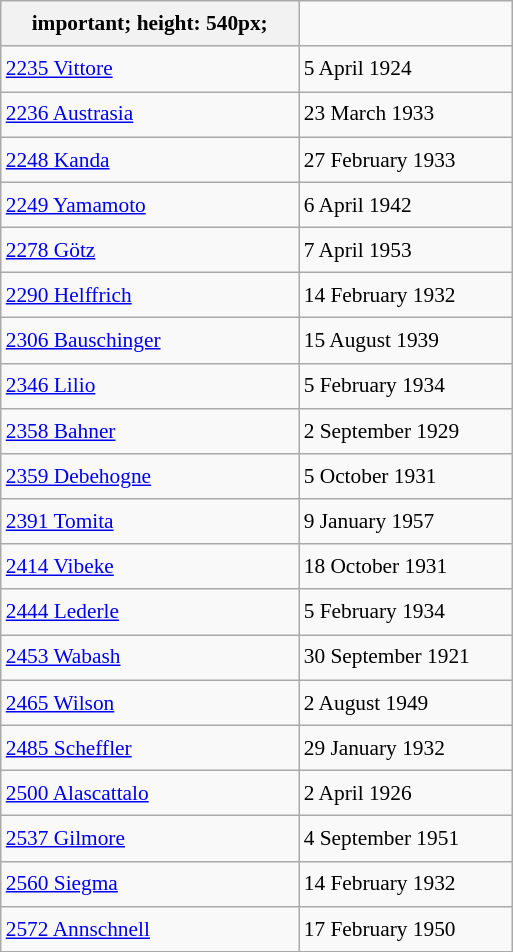<table class="wikitable" style="font-size: 89%; float: left; width: 24em; margin-right: 1em; line-height: 1.65em">
<tr>
<th>important; height: 540px;</th>
</tr>
<tr>
<td><a href='#'>2235 Vittore</a></td>
<td>5 April 1924</td>
</tr>
<tr>
<td><a href='#'>2236 Austrasia</a></td>
<td>23 March 1933</td>
</tr>
<tr>
<td><a href='#'>2248 Kanda</a></td>
<td>27 February 1933</td>
</tr>
<tr>
<td><a href='#'>2249 Yamamoto</a></td>
<td>6 April 1942</td>
</tr>
<tr>
<td><a href='#'>2278 Götz</a></td>
<td>7 April 1953</td>
</tr>
<tr>
<td><a href='#'>2290 Helffrich</a></td>
<td>14 February 1932</td>
</tr>
<tr>
<td><a href='#'>2306 Bauschinger</a></td>
<td>15 August 1939</td>
</tr>
<tr>
<td><a href='#'>2346 Lilio</a></td>
<td>5 February 1934</td>
</tr>
<tr>
<td><a href='#'>2358 Bahner</a></td>
<td>2 September 1929</td>
</tr>
<tr>
<td><a href='#'>2359 Debehogne</a></td>
<td>5 October 1931</td>
</tr>
<tr>
<td><a href='#'>2391 Tomita</a></td>
<td>9 January 1957</td>
</tr>
<tr>
<td><a href='#'>2414 Vibeke</a></td>
<td>18 October 1931</td>
</tr>
<tr>
<td><a href='#'>2444 Lederle</a></td>
<td>5 February 1934</td>
</tr>
<tr>
<td><a href='#'>2453 Wabash</a></td>
<td>30 September 1921</td>
</tr>
<tr>
<td><a href='#'>2465 Wilson</a></td>
<td>2 August 1949</td>
</tr>
<tr>
<td><a href='#'>2485 Scheffler</a></td>
<td>29 January 1932</td>
</tr>
<tr>
<td><a href='#'>2500 Alascattalo</a></td>
<td>2 April 1926</td>
</tr>
<tr>
<td><a href='#'>2537 Gilmore</a></td>
<td>4 September 1951</td>
</tr>
<tr>
<td><a href='#'>2560 Siegma</a></td>
<td>14 February 1932</td>
</tr>
<tr>
<td><a href='#'>2572 Annschnell</a></td>
<td>17 February 1950</td>
</tr>
</table>
